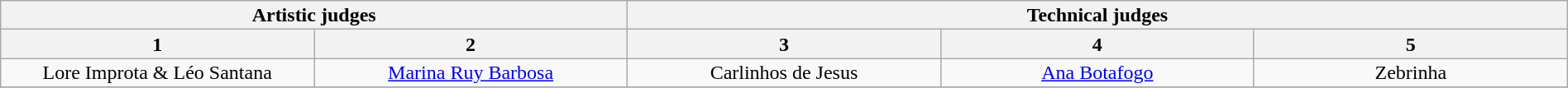<table class="wikitable" style="font-size:100%; line-height:16px; text-align:center" width="100%">
<tr>
<th colspan=2>Artistic judges</th>
<th colspan=3>Technical judges</th>
</tr>
<tr>
<th width="20%">1</th>
<th width="20%">2</th>
<th width="20%">3</th>
<th width="20%">4</th>
<th width="20%">5</th>
</tr>
<tr>
<td>Lore Improta & Léo Santana</td>
<td><a href='#'>Marina Ruy Barbosa</a></td>
<td>Carlinhos de Jesus</td>
<td><a href='#'>Ana Botafogo</a></td>
<td>Zebrinha</td>
</tr>
<tr>
</tr>
</table>
